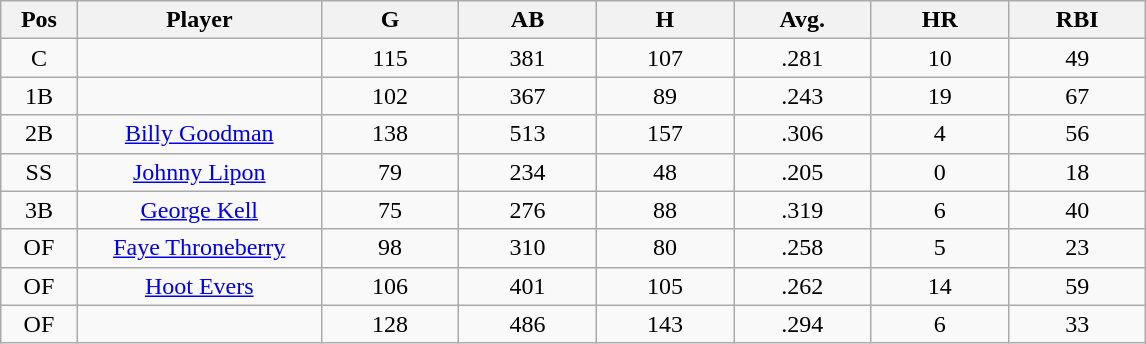<table class="wikitable sortable">
<tr>
<th bgcolor="#DDDDFF" width="5%">Pos</th>
<th bgcolor="#DDDDFF" width="16%">Player</th>
<th bgcolor="#DDDDFF" width="9%">G</th>
<th bgcolor="#DDDDFF" width="9%">AB</th>
<th bgcolor="#DDDDFF" width="9%">H</th>
<th bgcolor="#DDDDFF" width="9%">Avg.</th>
<th bgcolor="#DDDDFF" width="9%">HR</th>
<th bgcolor="#DDDDFF" width="9%">RBI</th>
</tr>
<tr align="center">
<td>C</td>
<td></td>
<td>115</td>
<td>381</td>
<td>107</td>
<td>.281</td>
<td>10</td>
<td>49</td>
</tr>
<tr align="center">
<td>1B</td>
<td></td>
<td>102</td>
<td>367</td>
<td>89</td>
<td>.243</td>
<td>19</td>
<td>67</td>
</tr>
<tr align="center">
<td>2B</td>
<td><a href='#'>Billy Goodman</a></td>
<td>138</td>
<td>513</td>
<td>157</td>
<td>.306</td>
<td>4</td>
<td>56</td>
</tr>
<tr align=center>
<td>SS</td>
<td><a href='#'>Johnny Lipon</a></td>
<td>79</td>
<td>234</td>
<td>48</td>
<td>.205</td>
<td>0</td>
<td>18</td>
</tr>
<tr align=center>
<td>3B</td>
<td><a href='#'>George Kell</a></td>
<td>75</td>
<td>276</td>
<td>88</td>
<td>.319</td>
<td>6</td>
<td>40</td>
</tr>
<tr align=center>
<td>OF</td>
<td><a href='#'>Faye Throneberry</a></td>
<td>98</td>
<td>310</td>
<td>80</td>
<td>.258</td>
<td>5</td>
<td>23</td>
</tr>
<tr align=center>
<td>OF</td>
<td><a href='#'>Hoot Evers</a></td>
<td>106</td>
<td>401</td>
<td>105</td>
<td>.262</td>
<td>14</td>
<td>59</td>
</tr>
<tr align=center>
<td>OF</td>
<td></td>
<td>128</td>
<td>486</td>
<td>143</td>
<td>.294</td>
<td>6</td>
<td>33</td>
</tr>
</table>
